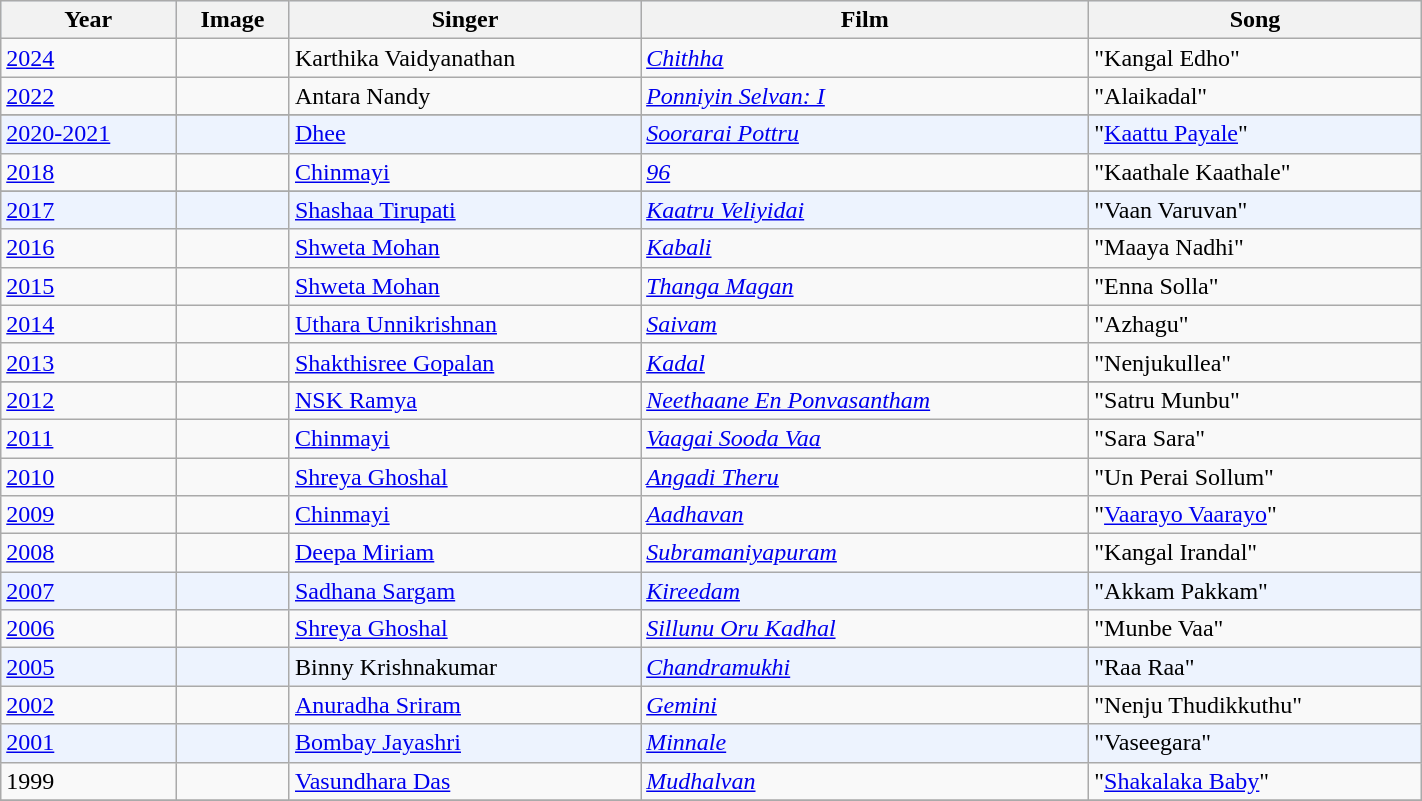<table class="wikitable" width="75%">
<tr bgcolor="#d1e4fd">
<th>Year</th>
<th>Image</th>
<th>Singer</th>
<th>Film</th>
<th>Song</th>
</tr>
<tr>
<td><a href='#'>2024</a></td>
<td></td>
<td>Karthika Vaidyanathan</td>
<td><em><a href='#'>Chithha</a></em></td>
<td>"Kangal Edho"</td>
</tr>
<tr>
<td><a href='#'>2022</a></td>
<td></td>
<td>Antara Nandy</td>
<td><em><a href='#'>Ponniyin Selvan: I</a></em></td>
<td>"Alaikadal"</td>
</tr>
<tr>
</tr>
<tr bgcolor=#edf3fe>
<td><a href='#'>2020-2021</a></td>
<td></td>
<td><a href='#'>Dhee</a></td>
<td><em><a href='#'>Soorarai Pottru</a></em></td>
<td>"<a href='#'>Kaattu Payale</a>"</td>
</tr>
<tr>
<td><a href='#'>2018</a></td>
<td></td>
<td><a href='#'>Chinmayi</a></td>
<td><em><a href='#'>96</a></em></td>
<td>"Kaathale Kaathale"</td>
</tr>
<tr>
</tr>
<tr bgcolor=#edf3fe>
<td><a href='#'>2017</a></td>
<td></td>
<td><a href='#'>Shashaa Tirupati</a></td>
<td><em><a href='#'>Kaatru Veliyidai</a></em></td>
<td>"Vaan Varuvan"</td>
</tr>
<tr>
<td><a href='#'>2016</a></td>
<td></td>
<td><a href='#'>Shweta Mohan</a></td>
<td><em><a href='#'>Kabali</a></em></td>
<td>"Maaya Nadhi"</td>
</tr>
<tr -bgcolor=#edf3fe>
<td><a href='#'>2015</a></td>
<td></td>
<td><a href='#'>Shweta Mohan</a></td>
<td><em><a href='#'>Thanga Magan</a></em></td>
<td>"Enna Solla"</td>
</tr>
<tr>
<td><a href='#'>2014</a></td>
<td></td>
<td><a href='#'>Uthara Unnikrishnan</a></td>
<td><em><a href='#'>Saivam</a></em></td>
<td>"Azhagu"</td>
</tr>
<tr -bgcolor=#edf3fe>
<td><a href='#'>2013</a></td>
<td></td>
<td><a href='#'>Shakthisree Gopalan</a></td>
<td><em><a href='#'>Kadal</a></em></td>
<td>"Nenjukullea"</td>
</tr>
<tr -bgcolor=#edf3fe>
</tr>
<tr>
<td><a href='#'>2012</a></td>
<td></td>
<td><a href='#'>NSK Ramya</a></td>
<td><em><a href='#'>Neethaane En Ponvasantham</a></em></td>
<td>"Satru Munbu"</td>
</tr>
<tr -bgcolor=#edf3fe>
<td><a href='#'>2011</a></td>
<td></td>
<td><a href='#'>Chinmayi</a></td>
<td><em><a href='#'>Vaagai Sooda Vaa</a></em></td>
<td>"Sara Sara"</td>
</tr>
<tr>
<td><a href='#'>2010</a></td>
<td></td>
<td><a href='#'>Shreya Ghoshal</a></td>
<td><em><a href='#'>Angadi Theru</a></em></td>
<td>"Un Perai Sollum"</td>
</tr>
<tr -bgcolor=#edf3fe>
<td><a href='#'>2009</a></td>
<td></td>
<td><a href='#'>Chinmayi</a></td>
<td><em><a href='#'>Aadhavan</a></em></td>
<td>"<a href='#'>Vaarayo Vaarayo</a>"</td>
</tr>
<tr>
<td><a href='#'>2008</a></td>
<td></td>
<td><a href='#'>Deepa Miriam</a></td>
<td><em><a href='#'>Subramaniyapuram</a></em></td>
<td>"Kangal Irandal"</td>
</tr>
<tr bgcolor=#edf3fe>
<td><a href='#'>2007</a></td>
<td></td>
<td><a href='#'>Sadhana Sargam</a></td>
<td><em><a href='#'>Kireedam</a></em></td>
<td>"Akkam Pakkam"</td>
</tr>
<tr>
<td><a href='#'>2006</a></td>
<td></td>
<td><a href='#'>Shreya Ghoshal</a></td>
<td><em><a href='#'>Sillunu Oru Kadhal</a></em></td>
<td>"Munbe Vaa"</td>
</tr>
<tr bgcolor=#edf3fe>
<td><a href='#'>2005</a></td>
<td></td>
<td>Binny Krishnakumar</td>
<td><em><a href='#'>Chandramukhi</a></em></td>
<td>"Raa Raa"</td>
</tr>
<tr>
<td><a href='#'>2002</a></td>
<td></td>
<td><a href='#'>Anuradha Sriram</a></td>
<td><em><a href='#'>Gemini</a></em></td>
<td>"Nenju Thudikkuthu"</td>
</tr>
<tr bgcolor=#edf3fe>
<td><a href='#'>2001</a></td>
<td></td>
<td><a href='#'>Bombay Jayashri</a></td>
<td><em><a href='#'>Minnale</a></em></td>
<td>"Vaseegara"</td>
</tr>
<tr>
<td>1999</td>
<td></td>
<td><a href='#'>Vasundhara Das</a></td>
<td><em><a href='#'>Mudhalvan</a></em></td>
<td>"<a href='#'>Shakalaka Baby</a>"</td>
</tr>
<tr>
</tr>
</table>
